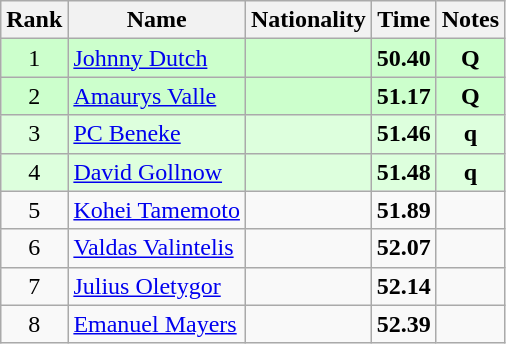<table class="wikitable sortable" style="text-align:center">
<tr>
<th>Rank</th>
<th>Name</th>
<th>Nationality</th>
<th>Time</th>
<th>Notes</th>
</tr>
<tr bgcolor=ccffcc>
<td>1</td>
<td align=left><a href='#'>Johnny Dutch</a></td>
<td align=left></td>
<td><strong>50.40</strong></td>
<td><strong>Q</strong></td>
</tr>
<tr bgcolor=ccffcc>
<td>2</td>
<td align=left><a href='#'>Amaurys Valle</a></td>
<td align=left></td>
<td><strong>51.17</strong></td>
<td><strong>Q</strong></td>
</tr>
<tr bgcolor=ddffdd>
<td>3</td>
<td align=left><a href='#'>PC Beneke</a></td>
<td align=left></td>
<td><strong>51.46</strong></td>
<td><strong>q</strong></td>
</tr>
<tr bgcolor=ddffdd>
<td>4</td>
<td align=left><a href='#'>David Gollnow</a></td>
<td align=left></td>
<td><strong>51.48</strong></td>
<td><strong>q</strong></td>
</tr>
<tr>
<td>5</td>
<td align=left><a href='#'>Kohei Tamemoto</a></td>
<td align=left></td>
<td><strong>51.89</strong></td>
<td></td>
</tr>
<tr>
<td>6</td>
<td align=left><a href='#'>Valdas Valintelis</a></td>
<td align=left></td>
<td><strong>52.07</strong></td>
<td></td>
</tr>
<tr>
<td>7</td>
<td align=left><a href='#'>Julius Oletygor</a></td>
<td align=left></td>
<td><strong>52.14</strong></td>
<td></td>
</tr>
<tr>
<td>8</td>
<td align=left><a href='#'>Emanuel Mayers</a></td>
<td align=left></td>
<td><strong>52.39</strong></td>
<td></td>
</tr>
</table>
